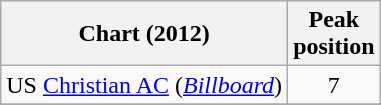<table class="wikitable sortable plainrowheaders" style="text-align:center">
<tr>
<th scope="col">Chart (2012)</th>
<th scope="col">Peak<br> position</th>
</tr>
<tr>
<td align="left">US <a href='#'>Christian AC</a> (<em><a href='#'>Billboard</a></em>)</td>
<td>7</td>
</tr>
<tr>
</tr>
<tr>
</tr>
<tr>
</tr>
</table>
